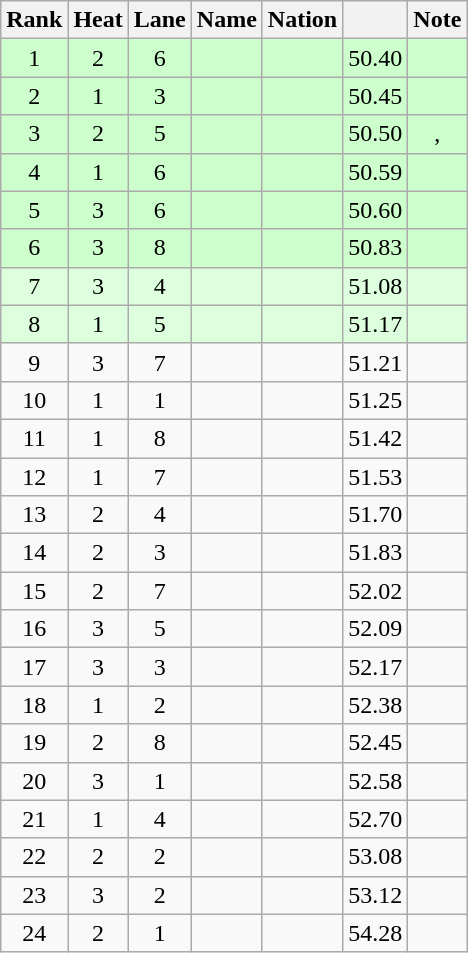<table class="wikitable sortable" style="text-align:center">
<tr>
<th scope="col">Rank</th>
<th scope="col">Heat</th>
<th scope="col">Lane</th>
<th scope="col">Name</th>
<th scope="col">Nation</th>
<th scope="col"></th>
<th scope="col">Note</th>
</tr>
<tr bgcolor=ccffcc>
<td>1</td>
<td>2</td>
<td>6</td>
<td style="text-align:left"></td>
<td style="text-align:left"></td>
<td>50.40</td>
<td></td>
</tr>
<tr bgcolor=ccffcc>
<td>2</td>
<td>1</td>
<td>3</td>
<td style="text-align:left"></td>
<td style="text-align:left"></td>
<td>50.45</td>
<td></td>
</tr>
<tr bgcolor=ccffcc>
<td>3</td>
<td>2</td>
<td>5</td>
<td style="text-align:left"></td>
<td style="text-align:left"></td>
<td>50.50</td>
<td>, </td>
</tr>
<tr bgcolor=ccffcc>
<td>4</td>
<td>1</td>
<td>6</td>
<td style="text-align:left"></td>
<td style="text-align:left"></td>
<td>50.59</td>
<td></td>
</tr>
<tr bgcolor=ccffcc>
<td>5</td>
<td>3</td>
<td>6</td>
<td style="text-align:left"></td>
<td style="text-align:left"></td>
<td>50.60</td>
<td></td>
</tr>
<tr bgcolor=ccffcc>
<td>6</td>
<td>3</td>
<td>8</td>
<td style="text-align:left"></td>
<td style="text-align:left"></td>
<td>50.83</td>
<td></td>
</tr>
<tr bgcolor=ddffdd>
<td>7</td>
<td>3</td>
<td>4</td>
<td style="text-align:left"></td>
<td style="text-align:left"></td>
<td>51.08</td>
<td></td>
</tr>
<tr bgcolor=ddffdd>
<td>8</td>
<td>1</td>
<td>5</td>
<td style="text-align:left"></td>
<td style="text-align:left"></td>
<td>51.17</td>
<td></td>
</tr>
<tr>
<td>9</td>
<td>3</td>
<td>7</td>
<td style="text-align:left"></td>
<td style="text-align:left"></td>
<td>51.21</td>
<td></td>
</tr>
<tr>
<td>10</td>
<td>1</td>
<td>1</td>
<td style="text-align:left"></td>
<td style="text-align:left"></td>
<td>51.25</td>
<td></td>
</tr>
<tr>
<td>11</td>
<td>1</td>
<td>8</td>
<td style="text-align:left"></td>
<td style="text-align:left"></td>
<td>51.42</td>
<td></td>
</tr>
<tr>
<td>12</td>
<td>1</td>
<td>7</td>
<td style="text-align:left"></td>
<td style="text-align:left"></td>
<td>51.53</td>
<td></td>
</tr>
<tr>
<td>13</td>
<td>2</td>
<td>4</td>
<td style="text-align:left"></td>
<td style="text-align:left"></td>
<td>51.70</td>
<td></td>
</tr>
<tr>
<td>14</td>
<td>2</td>
<td>3</td>
<td style="text-align:left"></td>
<td style="text-align:left"></td>
<td>51.83</td>
<td></td>
</tr>
<tr>
<td>15</td>
<td>2</td>
<td>7</td>
<td style="text-align:left"></td>
<td style="text-align:left"></td>
<td>52.02</td>
<td></td>
</tr>
<tr>
<td>16</td>
<td>3</td>
<td>5</td>
<td style="text-align:left"></td>
<td style="text-align:left"></td>
<td>52.09</td>
<td></td>
</tr>
<tr>
<td>17</td>
<td>3</td>
<td>3</td>
<td style="text-align:left"></td>
<td style="text-align:left"></td>
<td>52.17</td>
<td></td>
</tr>
<tr>
<td>18</td>
<td>1</td>
<td>2</td>
<td style="text-align:left"></td>
<td style="text-align:left"></td>
<td>52.38</td>
<td></td>
</tr>
<tr>
<td>19</td>
<td>2</td>
<td>8</td>
<td style="text-align:left"></td>
<td style="text-align:left"></td>
<td>52.45</td>
<td></td>
</tr>
<tr>
<td>20</td>
<td>3</td>
<td>1</td>
<td style="text-align:left"></td>
<td style="text-align:left"></td>
<td>52.58</td>
<td></td>
</tr>
<tr>
<td>21</td>
<td>1</td>
<td>4</td>
<td style="text-align:left"></td>
<td style="text-align:left"></td>
<td>52.70</td>
<td></td>
</tr>
<tr>
<td>22</td>
<td>2</td>
<td>2</td>
<td style="text-align:left"></td>
<td style="text-align:left"></td>
<td>53.08</td>
<td></td>
</tr>
<tr>
<td>23</td>
<td>3</td>
<td>2</td>
<td style="text-align:left"></td>
<td style="text-align:left"></td>
<td>53.12</td>
<td></td>
</tr>
<tr>
<td>24</td>
<td>2</td>
<td>1</td>
<td style="text-align:left"></td>
<td style="text-align:left"></td>
<td>54.28</td>
<td></td>
</tr>
</table>
